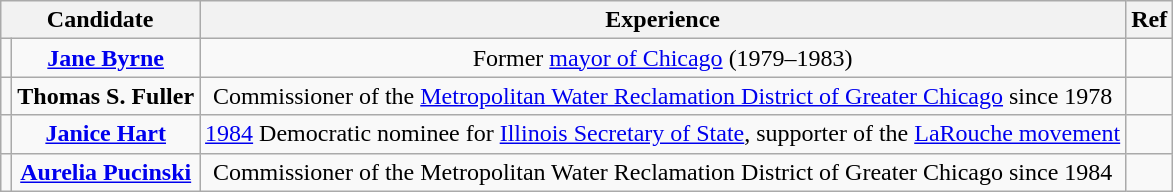<table class="wikitable" style="text-align:center">
<tr>
<th colspan=2>Candidate</th>
<th>Experience</th>
<th>Ref</th>
</tr>
<tr>
<td></td>
<td><strong><a href='#'>Jane Byrne</a></strong></td>
<td>Former <a href='#'>mayor of Chicago</a> (1979–1983)</td>
<td></td>
</tr>
<tr>
<td></td>
<td><strong>Thomas S. Fuller</strong></td>
<td>Commissioner of the <a href='#'>Metropolitan Water Reclamation District of Greater Chicago</a> since 1978</td>
<td></td>
</tr>
<tr>
<td></td>
<td><strong><a href='#'>Janice Hart</a></strong></td>
<td><a href='#'>1984</a> Democratic nominee for <a href='#'>Illinois Secretary of State</a>, supporter of the <a href='#'>LaRouche movement</a></td>
<td></td>
</tr>
<tr>
<td></td>
<td><strong><a href='#'>Aurelia Pucinski</a></strong></td>
<td>Commissioner of the Metropolitan Water Reclamation District of Greater Chicago since 1984</td>
<td></td>
</tr>
</table>
